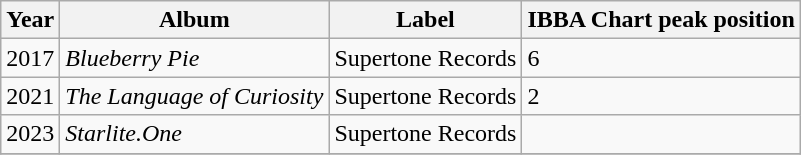<table class="wikitable">
<tr>
<th>Year</th>
<th>Album</th>
<th>Label</th>
<th>IBBA Chart peak position</th>
</tr>
<tr>
<td>2017</td>
<td><em>Blueberry Pie</em></td>
<td>Supertone Records</td>
<td>6</td>
</tr>
<tr>
<td>2021</td>
<td><em>The Language of Curiosity</em></td>
<td>Supertone Records</td>
<td>2</td>
</tr>
<tr>
<td>2023</td>
<td><em>Starlite.One</em></td>
<td>Supertone Records</td>
<td></td>
</tr>
<tr>
</tr>
</table>
